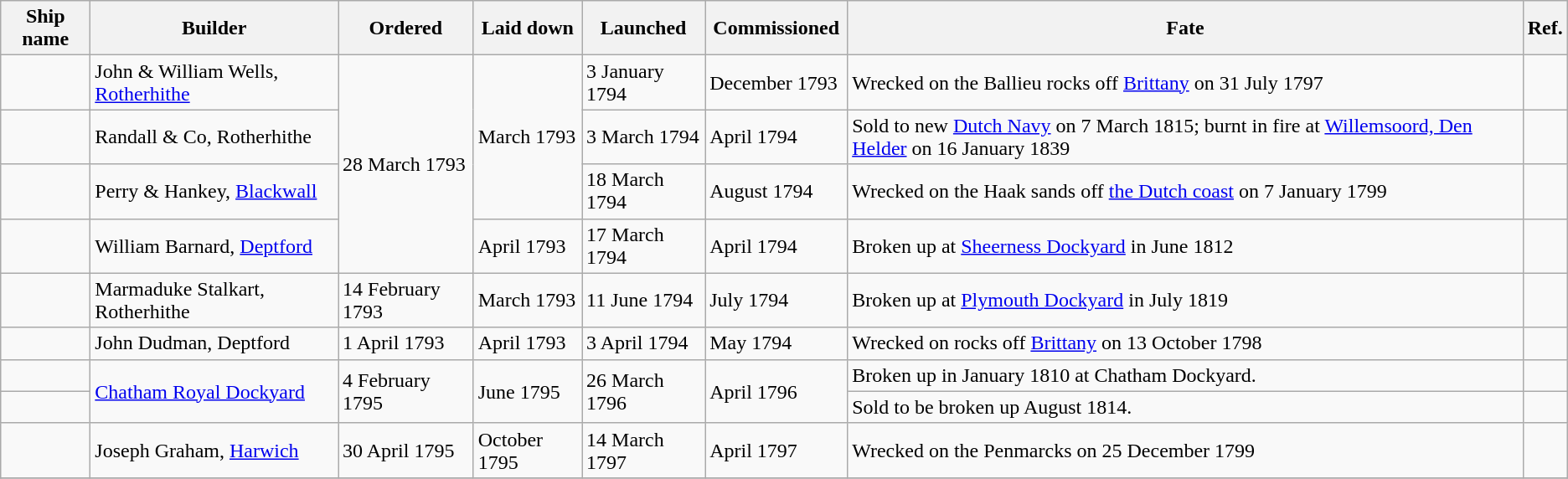<table class="wikitable">
<tr>
<th>Ship name</th>
<th>Builder</th>
<th>Ordered</th>
<th>Laid down</th>
<th>Launched</th>
<th scope="col" style="width:106px;">Commissioned</th>
<th>Fate</th>
<th>Ref.</th>
</tr>
<tr>
<td></td>
<td>John & William Wells, <a href='#'>Rotherhithe</a></td>
<td rowspan=4>28 March 1793</td>
<td rowspan=3>March 1793</td>
<td>3 January 1794</td>
<td>December 1793</td>
<td>Wrecked on the Ballieu rocks off <a href='#'>Brittany</a> on 31 July 1797</td>
<td></td>
</tr>
<tr>
<td></td>
<td>Randall & Co, Rotherhithe</td>
<td>3 March 1794</td>
<td>April 1794</td>
<td>Sold to new <a href='#'>Dutch Navy</a> on 7 March 1815; burnt in fire at <a href='#'>Willemsoord, Den Helder</a> on 16 January 1839</td>
<td></td>
</tr>
<tr>
<td></td>
<td>Perry & Hankey, <a href='#'>Blackwall</a></td>
<td>18 March 1794</td>
<td>August 1794</td>
<td>Wrecked on the Haak sands off <a href='#'>the Dutch coast</a> on 7 January 1799</td>
<td></td>
</tr>
<tr>
<td></td>
<td>William Barnard, <a href='#'>Deptford</a></td>
<td>April 1793</td>
<td>17 March 1794</td>
<td>April 1794</td>
<td>Broken up at <a href='#'>Sheerness Dockyard</a> in June 1812</td>
<td></td>
</tr>
<tr>
<td></td>
<td>Marmaduke Stalkart, Rotherhithe</td>
<td>14 February 1793</td>
<td>March 1793</td>
<td>11 June 1794</td>
<td>July 1794</td>
<td>Broken up at <a href='#'>Plymouth Dockyard</a> in July 1819</td>
<td></td>
</tr>
<tr>
<td></td>
<td>John Dudman, Deptford</td>
<td>1 April 1793</td>
<td>April 1793</td>
<td>3 April 1794</td>
<td>May 1794</td>
<td>Wrecked on rocks off <a href='#'>Brittany</a> on 13 October 1798</td>
<td></td>
</tr>
<tr>
<td></td>
<td rowspan=2><a href='#'>Chatham Royal Dockyard</a></td>
<td rowspan=2>4 February 1795</td>
<td rowspan=2>June 1795</td>
<td rowspan=2>26 March 1796</td>
<td rowspan=2>April 1796</td>
<td>Broken up in January 1810 at Chatham Dockyard.</td>
<td></td>
</tr>
<tr>
<td></td>
<td>Sold to be broken up August 1814.</td>
<td></td>
</tr>
<tr>
<td></td>
<td>Joseph Graham, <a href='#'>Harwich</a></td>
<td>30 April 1795</td>
<td>October 1795</td>
<td>14 March 1797</td>
<td>April 1797</td>
<td>Wrecked on the Penmarcks on 25 December 1799</td>
<td></td>
</tr>
<tr>
</tr>
</table>
